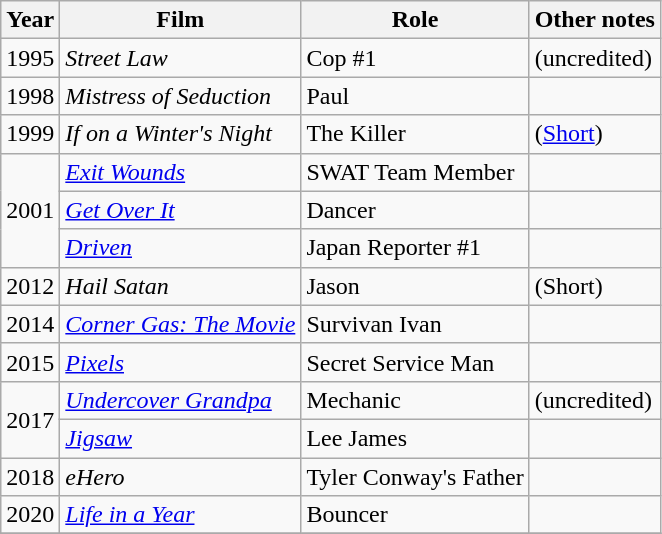<table class="wikitable sortable"" style="font-size: 100%;">
<tr>
<th>Year</th>
<th>Film</th>
<th>Role</th>
<th class="unsortable">Other notes</th>
</tr>
<tr>
<td>1995</td>
<td><em>Street Law</em></td>
<td>Cop #1</td>
<td>(uncredited)</td>
</tr>
<tr>
<td>1998</td>
<td><em>Mistress of Seduction</em></td>
<td>Paul</td>
<td></td>
</tr>
<tr>
<td>1999</td>
<td><em>If on a Winter's Night</em></td>
<td>The Killer</td>
<td>(<a href='#'>Short</a>)</td>
</tr>
<tr>
<td rowspan=3>2001</td>
<td><em><a href='#'>Exit Wounds</a></em></td>
<td>SWAT Team Member</td>
<td></td>
</tr>
<tr>
<td><em><a href='#'>Get Over It</a></em></td>
<td>Dancer</td>
<td></td>
</tr>
<tr>
<td><em><a href='#'>Driven</a></em></td>
<td>Japan Reporter #1</td>
<td></td>
</tr>
<tr>
<td>2012</td>
<td><em>Hail Satan</em></td>
<td>Jason</td>
<td>(Short)</td>
</tr>
<tr>
<td>2014</td>
<td><em><a href='#'>Corner Gas: The Movie</a></em></td>
<td>Survivan Ivan</td>
<td></td>
</tr>
<tr>
<td>2015</td>
<td><em><a href='#'>Pixels</a></em></td>
<td>Secret Service Man</td>
<td></td>
</tr>
<tr>
<td rowspan=2>2017</td>
<td><em><a href='#'>Undercover Grandpa</a></em></td>
<td>Mechanic</td>
<td>(uncredited)</td>
</tr>
<tr>
<td><em><a href='#'>Jigsaw</a></em></td>
<td>Lee James</td>
<td></td>
</tr>
<tr>
<td>2018</td>
<td><em>eHero</em></td>
<td>Tyler Conway's Father</td>
<td></td>
</tr>
<tr>
<td>2020</td>
<td><em><a href='#'>Life in a Year</a></em></td>
<td>Bouncer</td>
<td></td>
</tr>
<tr>
</tr>
</table>
